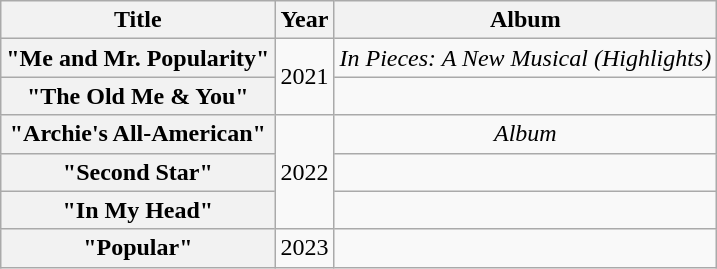<table class="wikitable plainrowheaders" style="text-align:center">
<tr>
<th scope="col">Title</th>
<th scope="col">Year</th>
<th scope="col">Album</th>
</tr>
<tr>
<th scope="row">"Me and Mr. Popularity"</th>
<td rowspan="2">2021</td>
<td><em>In Pieces: A New Musical (Highlights)</em></td>
</tr>
<tr>
<th scope="row">"The Old Me & You"<br></th>
<td></td>
</tr>
<tr>
<th scope="row">"Archie's All-American"<br></th>
<td rowspan="3">2022</td>
<td><em>Album</em></td>
</tr>
<tr>
<th scope="row">"Second Star"<br></th>
<td></td>
</tr>
<tr>
<th scope="row">"In My Head"<br></th>
<td></td>
</tr>
<tr>
<th scope="row">"Popular"<br></th>
<td rowspan="1">2023</td>
<td></td>
</tr>
</table>
